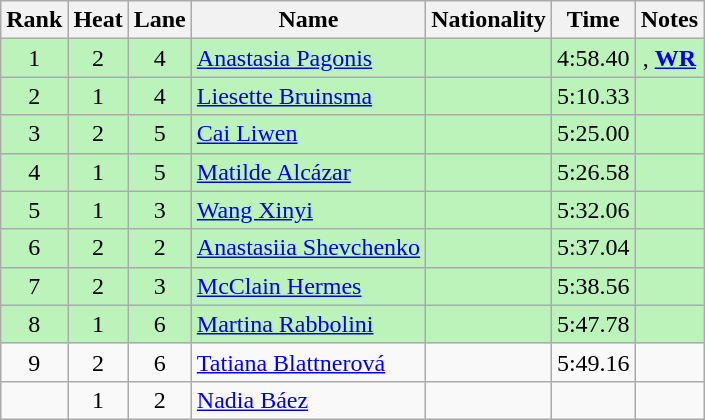<table class="wikitable sortable" style="text-align:center">
<tr>
<th>Rank</th>
<th>Heat</th>
<th>Lane</th>
<th>Name</th>
<th>Nationality</th>
<th>Time</th>
<th>Notes</th>
</tr>
<tr bgcolor=bbf3bb>
<td>1</td>
<td>2</td>
<td>4</td>
<td align=left><a href='#'>Anastasia Pagonis</a></td>
<td align=left></td>
<td>4:58.40</td>
<td>, <strong><a href='#'>WR</a></strong></td>
</tr>
<tr bgcolor=bbf3bb>
<td>2</td>
<td>1</td>
<td>4</td>
<td align=left><a href='#'>Liesette Bruinsma</a></td>
<td align=left></td>
<td>5:10.33</td>
<td></td>
</tr>
<tr bgcolor=bbf3bb>
<td>3</td>
<td>2</td>
<td>5</td>
<td align=left><a href='#'>Cai Liwen</a></td>
<td align=left></td>
<td>5:25.00</td>
<td></td>
</tr>
<tr bgcolor=bbf3bb>
<td>4</td>
<td>1</td>
<td>5</td>
<td align=left><a href='#'>Matilde Alcázar</a></td>
<td align=left></td>
<td>5:26.58</td>
<td></td>
</tr>
<tr bgcolor=bbf3bb>
<td>5</td>
<td>1</td>
<td>3</td>
<td align=left><a href='#'>Wang Xinyi</a></td>
<td align=left></td>
<td>5:32.06</td>
<td></td>
</tr>
<tr bgcolor=bbf3bb>
<td>6</td>
<td>2</td>
<td>2</td>
<td align=left><a href='#'>Anastasiia Shevchenko</a></td>
<td align=left></td>
<td>5:37.04</td>
<td></td>
</tr>
<tr bgcolor=bbf3bb>
<td>7</td>
<td>2</td>
<td>3</td>
<td align=left><a href='#'>McClain Hermes</a></td>
<td align=left></td>
<td>5:38.56</td>
<td></td>
</tr>
<tr bgcolor=bbf3bb>
<td>8</td>
<td>1</td>
<td>6</td>
<td align=left><a href='#'>Martina Rabbolini</a></td>
<td align=left></td>
<td>5:47.78</td>
<td></td>
</tr>
<tr>
<td>9</td>
<td>2</td>
<td>6</td>
<td align=left><a href='#'>Tatiana Blattnerová</a></td>
<td align=left></td>
<td>5:49.16</td>
<td></td>
</tr>
<tr>
<td></td>
<td>1</td>
<td>2</td>
<td align=left><a href='#'>Nadia Báez</a></td>
<td align=left></td>
<td></td>
<td></td>
</tr>
</table>
